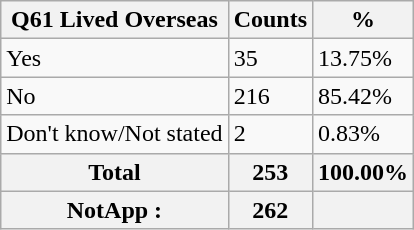<table class="wikitable sortable">
<tr>
<th>Q61 Lived Overseas</th>
<th>Counts</th>
<th>%</th>
</tr>
<tr>
<td>Yes</td>
<td>35</td>
<td>13.75%</td>
</tr>
<tr>
<td>No</td>
<td>216</td>
<td>85.42%</td>
</tr>
<tr>
<td>Don't know/Not stated</td>
<td>2</td>
<td>0.83%</td>
</tr>
<tr>
<th>Total</th>
<th>253</th>
<th>100.00%</th>
</tr>
<tr>
<th>NotApp :</th>
<th>262</th>
<th></th>
</tr>
</table>
